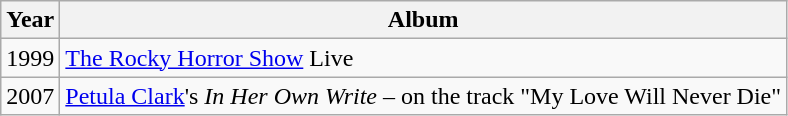<table class="wikitable">
<tr>
<th>Year</th>
<th>Album</th>
</tr>
<tr>
<td>1999</td>
<td><a href='#'>The Rocky Horror Show</a> Live</td>
</tr>
<tr>
<td>2007</td>
<td><a href='#'>Petula Clark</a>'s <em>In Her Own Write</em> – on the track "My Love Will Never Die"</td>
</tr>
</table>
